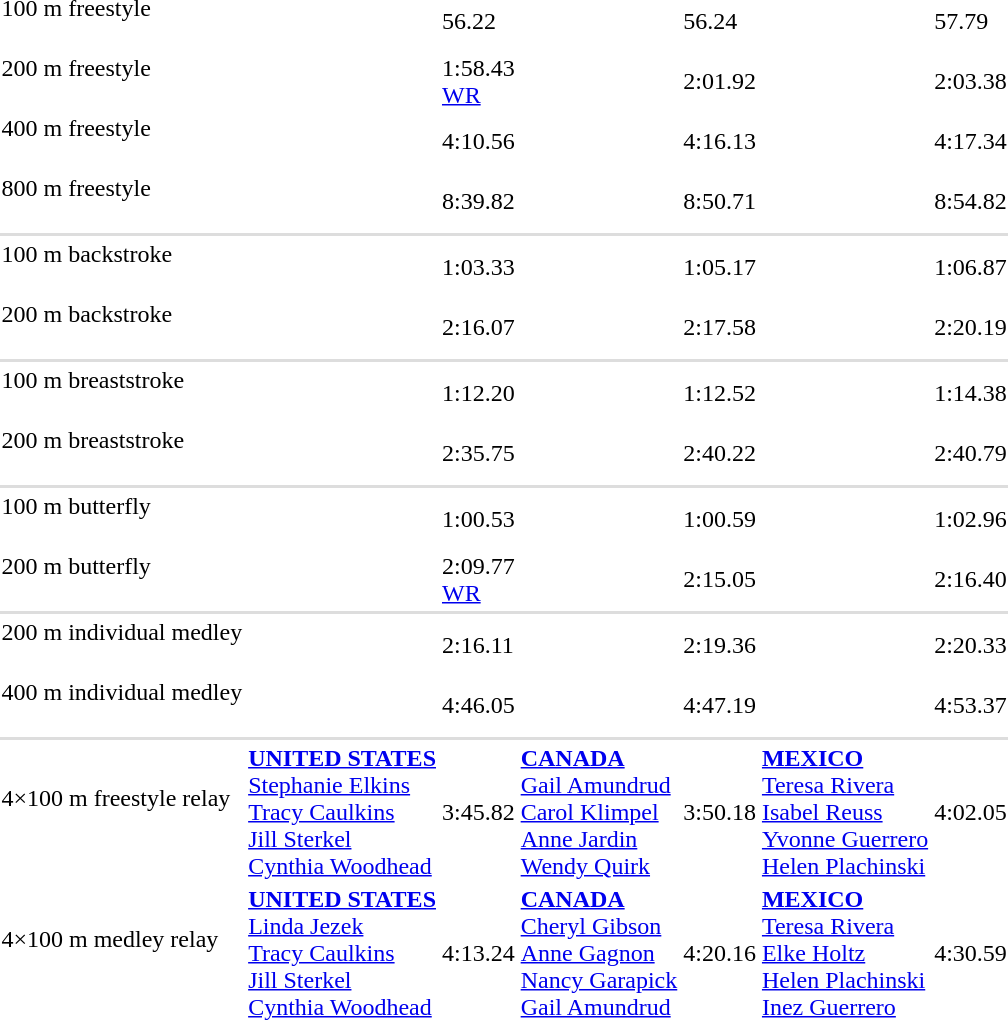<table>
<tr>
<td>100 m freestyle <br>  </td>
<td></td>
<td>56.22</td>
<td></td>
<td>56.24</td>
<td></td>
<td>57.79</td>
</tr>
<tr>
<td>200 m freestyle <br>  </td>
<td></td>
<td>1:58.43 <br><a href='#'>WR</a></td>
<td></td>
<td>2:01.92</td>
<td></td>
<td>2:03.38</td>
</tr>
<tr>
<td>400 m freestyle <br>  </td>
<td></td>
<td>4:10.56</td>
<td></td>
<td>4:16.13</td>
<td></td>
<td>4:17.34</td>
</tr>
<tr>
<td>800 m freestyle <br>  </td>
<td></td>
<td>8:39.82</td>
<td></td>
<td>8:50.71</td>
<td></td>
<td>8:54.82</td>
</tr>
<tr style="background:#ddd;">
<td colspan=7></td>
</tr>
<tr>
<td>100 m backstroke <br>  </td>
<td></td>
<td>1:03.33</td>
<td></td>
<td>1:05.17</td>
<td></td>
<td>1:06.87</td>
</tr>
<tr>
<td>200 m backstroke <br>  </td>
<td></td>
<td>2:16.07</td>
<td></td>
<td>2:17.58</td>
<td></td>
<td>2:20.19</td>
</tr>
<tr style="background:#ddd;">
<td colspan=7></td>
</tr>
<tr>
<td>100 m breaststroke <br>  </td>
<td></td>
<td>1:12.20</td>
<td></td>
<td>1:12.52</td>
<td></td>
<td>1:14.38</td>
</tr>
<tr>
<td>200 m breaststroke <br>  </td>
<td></td>
<td>2:35.75</td>
<td></td>
<td>2:40.22</td>
<td></td>
<td>2:40.79</td>
</tr>
<tr style="background:#ddd;">
<td colspan=7></td>
</tr>
<tr>
<td>100 m butterfly <br>  </td>
<td></td>
<td>1:00.53</td>
<td></td>
<td>1:00.59</td>
<td></td>
<td>1:02.96</td>
</tr>
<tr>
<td>200 m butterfly <br>  </td>
<td></td>
<td>2:09.77 <br><a href='#'>WR</a></td>
<td></td>
<td>2:15.05</td>
<td></td>
<td>2:16.40</td>
</tr>
<tr style="background:#ddd;">
<td colspan=7></td>
</tr>
<tr>
<td>200 m individual medley <br>  </td>
<td></td>
<td>2:16.11</td>
<td></td>
<td>2:19.36</td>
<td></td>
<td>2:20.33</td>
</tr>
<tr>
<td>400 m individual medley <br>  </td>
<td></td>
<td>4:46.05</td>
<td></td>
<td>4:47.19</td>
<td></td>
<td>4:53.37</td>
</tr>
<tr style="background:#ddd;">
<td colspan=7></td>
</tr>
<tr>
<td>4×100 m freestyle relay <br>  </td>
<td> <strong><a href='#'>UNITED STATES</a></strong><br><a href='#'>Stephanie Elkins</a><br><a href='#'>Tracy Caulkins</a><br><a href='#'>Jill Sterkel</a><br><a href='#'>Cynthia Woodhead</a></td>
<td>3:45.82</td>
<td> <strong><a href='#'>CANADA</a></strong><br><a href='#'>Gail Amundrud</a><br><a href='#'>Carol Klimpel</a><br><a href='#'>Anne Jardin</a><br><a href='#'>Wendy Quirk</a></td>
<td>3:50.18</td>
<td> <strong><a href='#'>MEXICO</a></strong><br><a href='#'>Teresa Rivera</a><br><a href='#'>Isabel Reuss</a><br><a href='#'>Yvonne Guerrero</a><br><a href='#'>Helen Plachinski</a></td>
<td>4:02.05</td>
</tr>
<tr>
<td>4×100 m medley relay <br>  </td>
<td> <strong><a href='#'>UNITED STATES</a></strong><br><a href='#'>Linda Jezek</a><br><a href='#'>Tracy Caulkins</a><br><a href='#'>Jill Sterkel</a><br><a href='#'>Cynthia Woodhead</a></td>
<td>4:13.24</td>
<td> <strong><a href='#'>CANADA</a></strong><br><a href='#'>Cheryl Gibson</a><br><a href='#'>Anne Gagnon</a><br><a href='#'>Nancy Garapick</a><br><a href='#'>Gail Amundrud</a></td>
<td>4:20.16</td>
<td> <strong><a href='#'>MEXICO</a></strong><br><a href='#'>Teresa Rivera</a><br><a href='#'>Elke Holtz</a><br><a href='#'>Helen Plachinski</a><br><a href='#'>Inez Guerrero</a></td>
<td>4:30.59</td>
</tr>
</table>
